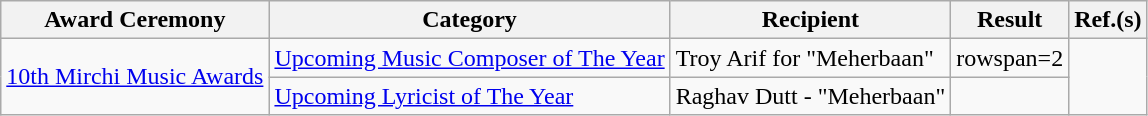<table class="wikitable">
<tr>
<th>Award Ceremony</th>
<th>Category</th>
<th>Recipient</th>
<th>Result</th>
<th>Ref.(s)</th>
</tr>
<tr>
<td rowspan=2><a href='#'>10th Mirchi Music Awards</a></td>
<td><a href='#'>Upcoming Music Composer of The Year</a></td>
<td>Troy Arif for "Meherbaan"</td>
<td>rowspan=2 </td>
<td rowspan=2></td>
</tr>
<tr>
<td><a href='#'>Upcoming Lyricist of The Year</a></td>
<td>Raghav Dutt - "Meherbaan"</td>
</tr>
</table>
